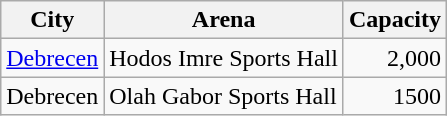<table class="wikitable">
<tr>
<th>City</th>
<th>Arena</th>
<th align="right">Capacity</th>
</tr>
<tr>
<td><a href='#'>Debrecen</a></td>
<td>Hodos Imre Sports Hall</td>
<td align="right">2,000</td>
</tr>
<tr>
<td>Debrecen</td>
<td>Olah Gabor Sports Hall</td>
<td align="right">1500</td>
</tr>
</table>
